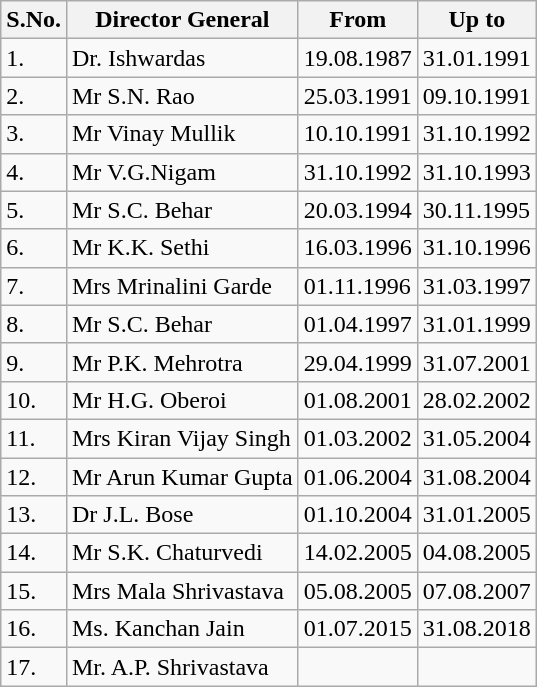<table class="wikitable">
<tr>
<th>S.No.</th>
<th>Director General</th>
<th>From</th>
<th>Up to</th>
</tr>
<tr>
<td>1.</td>
<td>Dr. Ishwardas</td>
<td>19.08.1987</td>
<td>31.01.1991</td>
</tr>
<tr>
<td>2.</td>
<td>Mr S.N. Rao</td>
<td>25.03.1991</td>
<td>09.10.1991</td>
</tr>
<tr>
<td>3.</td>
<td>Mr Vinay Mullik</td>
<td>10.10.1991</td>
<td>31.10.1992</td>
</tr>
<tr>
<td>4.</td>
<td>Mr V.G.Nigam</td>
<td>31.10.1992</td>
<td>31.10.1993</td>
</tr>
<tr>
<td>5.</td>
<td>Mr S.C. Behar</td>
<td>20.03.1994</td>
<td>30.11.1995</td>
</tr>
<tr>
<td>6.</td>
<td>Mr K.K. Sethi</td>
<td>16.03.1996</td>
<td>31.10.1996</td>
</tr>
<tr>
<td>7.</td>
<td>Mrs Mrinalini Garde</td>
<td>01.11.1996</td>
<td>31.03.1997</td>
</tr>
<tr>
<td>8.</td>
<td>Mr S.C. Behar</td>
<td>01.04.1997</td>
<td>31.01.1999</td>
</tr>
<tr>
<td>9.</td>
<td>Mr P.K. Mehrotra</td>
<td>29.04.1999</td>
<td>31.07.2001</td>
</tr>
<tr>
<td>10.</td>
<td>Mr H.G. Oberoi</td>
<td>01.08.2001</td>
<td>28.02.2002</td>
</tr>
<tr>
<td>11.</td>
<td>Mrs Kiran Vijay Singh</td>
<td>01.03.2002</td>
<td>31.05.2004</td>
</tr>
<tr>
<td>12.</td>
<td>Mr Arun Kumar Gupta</td>
<td>01.06.2004</td>
<td>31.08.2004</td>
</tr>
<tr>
<td>13.</td>
<td>Dr J.L. Bose</td>
<td>01.10.2004</td>
<td>31.01.2005</td>
</tr>
<tr>
<td>14.</td>
<td>Mr S.K. Chaturvedi</td>
<td>14.02.2005</td>
<td>04.08.2005</td>
</tr>
<tr>
<td>15.</td>
<td>Mrs Mala Shrivastava</td>
<td>05.08.2005</td>
<td>07.08.2007</td>
</tr>
<tr>
<td>16.</td>
<td>Ms. Kanchan Jain</td>
<td>01.07.2015</td>
<td>31.08.2018</td>
</tr>
<tr>
<td>17.</td>
<td>Mr. A.P. Shrivastava</td>
<td></td>
<td></td>
</tr>
</table>
